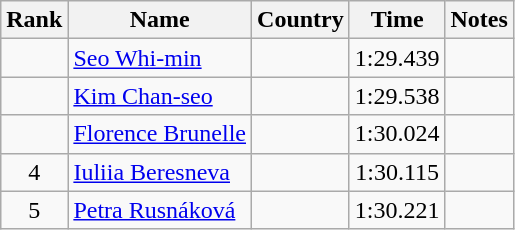<table class="wikitable sortable" style="text-align:center">
<tr>
<th>Rank</th>
<th>Name</th>
<th>Country</th>
<th>Time</th>
<th>Notes</th>
</tr>
<tr>
<td></td>
<td align=left><a href='#'>Seo Whi-min</a></td>
<td align=left></td>
<td>1:29.439</td>
<td></td>
</tr>
<tr>
<td></td>
<td align=left><a href='#'>Kim Chan-seo</a></td>
<td align=left></td>
<td>1:29.538</td>
<td></td>
</tr>
<tr>
<td></td>
<td align=left><a href='#'>Florence Brunelle</a></td>
<td align=left></td>
<td>1:30.024</td>
<td></td>
</tr>
<tr>
<td>4</td>
<td align=left><a href='#'>Iuliia Beresneva</a></td>
<td align=left></td>
<td>1:30.115</td>
<td></td>
</tr>
<tr>
<td>5</td>
<td align=left><a href='#'>Petra Rusnáková</a></td>
<td align=left></td>
<td>1:30.221</td>
<td></td>
</tr>
</table>
